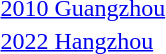<table>
<tr>
<td><a href='#'>2010 Guangzhou</a></td>
<td></td>
<td></td>
<td></td>
</tr>
<tr>
<td><a href='#'>2022 Hangzhou</a></td>
<td></td>
<td></td>
<td></td>
</tr>
</table>
